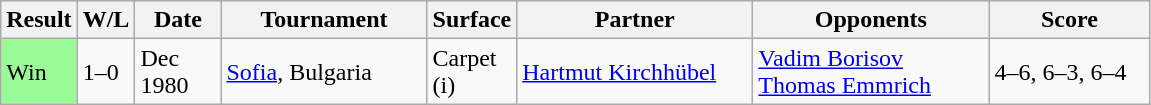<table class="sortable wikitable">
<tr>
<th style="width:40px">Result</th>
<th style="width:25px">W/L</th>
<th style="width:50px">Date</th>
<th style="width:130px">Tournament</th>
<th style="width:50px">Surface</th>
<th style="width:150px">Partner</th>
<th style="width:150px">Opponents</th>
<th style="width:100px" class="unsortable">Score</th>
</tr>
<tr>
<td style="background:#98fb98;">Win</td>
<td>1–0</td>
<td>Dec 1980</td>
<td><a href='#'>Sofia</a>, Bulgaria</td>
<td>Carpet (i)</td>
<td> <a href='#'>Hartmut Kirchhübel</a></td>
<td> <a href='#'>Vadim Borisov</a><br> <a href='#'>Thomas Emmrich</a></td>
<td>4–6, 6–3, 6–4</td>
</tr>
</table>
